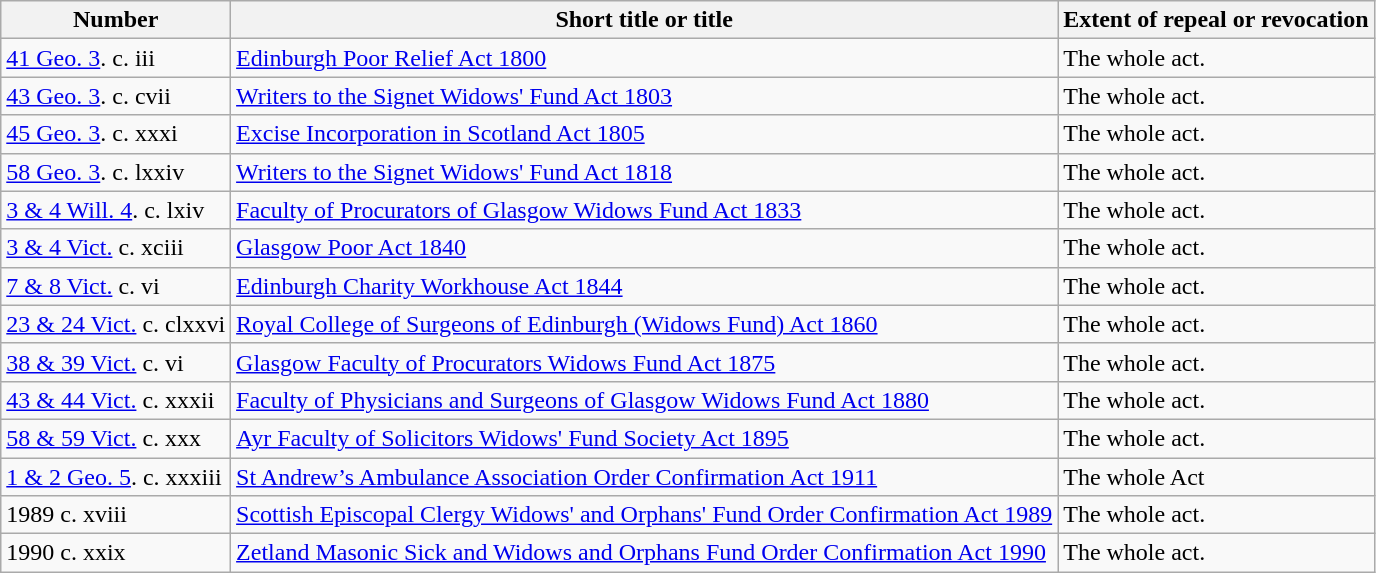<table class="wikitable">
<tr>
<th>Number</th>
<th>Short title or title</th>
<th>Extent of repeal or revocation</th>
</tr>
<tr>
<td><a href='#'>41 Geo. 3</a>. c. iii</td>
<td><a href='#'>Edinburgh Poor Relief Act 1800</a></td>
<td>The whole act.</td>
</tr>
<tr>
<td><a href='#'>43 Geo. 3</a>. c. cvii</td>
<td><a href='#'>Writers to the Signet Widows' Fund Act 1803</a></td>
<td>The whole act.</td>
</tr>
<tr>
<td><a href='#'>45 Geo. 3</a>. c. xxxi</td>
<td><a href='#'>Excise Incorporation in Scotland Act 1805</a></td>
<td>The whole act.</td>
</tr>
<tr>
<td><a href='#'>58 Geo. 3</a>. c. lxxiv</td>
<td><a href='#'>Writers to the Signet Widows' Fund Act 1818</a></td>
<td>The whole act.</td>
</tr>
<tr>
<td><a href='#'>3 & 4 Will. 4</a>. c. lxiv</td>
<td><a href='#'>Faculty of Procurators of Glasgow Widows Fund Act 1833</a></td>
<td>The whole act.</td>
</tr>
<tr>
<td><a href='#'>3 & 4 Vict.</a> c. xciii</td>
<td><a href='#'>Glasgow Poor Act 1840</a></td>
<td>The whole act.</td>
</tr>
<tr>
<td><a href='#'>7 & 8 Vict.</a> c. vi</td>
<td><a href='#'>Edinburgh Charity Workhouse Act 1844</a></td>
<td>The whole act.</td>
</tr>
<tr>
<td><a href='#'>23 & 24 Vict.</a> c. clxxvi</td>
<td><a href='#'>Royal College of Surgeons of Edinburgh (Widows Fund) Act 1860</a></td>
<td>The whole act.</td>
</tr>
<tr>
<td><a href='#'>38 & 39 Vict.</a> c. vi</td>
<td><a href='#'>Glasgow Faculty of Procurators Widows Fund Act 1875</a></td>
<td>The whole act.</td>
</tr>
<tr>
<td><a href='#'>43 & 44 Vict.</a> c. xxxii</td>
<td><a href='#'>Faculty of Physicians and Surgeons of Glasgow Widows Fund Act 1880</a></td>
<td>The whole act.</td>
</tr>
<tr>
<td><a href='#'>58 & 59 Vict.</a> c. xxx</td>
<td><a href='#'>Ayr Faculty of Solicitors Widows' Fund Society Act 1895</a></td>
<td>The whole act.</td>
</tr>
<tr>
<td><a href='#'>1 & 2 Geo. 5</a>. c. xxxiii</td>
<td><a href='#'>St Andrew’s Ambulance Association Order Confirmation Act 1911</a></td>
<td>The whole Act</td>
</tr>
<tr>
<td>1989 c. xviii</td>
<td><a href='#'>Scottish Episcopal Clergy Widows' and Orphans' Fund Order Confirmation Act 1989</a></td>
<td>The whole act.</td>
</tr>
<tr>
<td>1990 c. xxix</td>
<td><a href='#'>Zetland Masonic Sick and Widows and Orphans Fund Order Confirmation Act 1990</a></td>
<td>The whole act.</td>
</tr>
</table>
